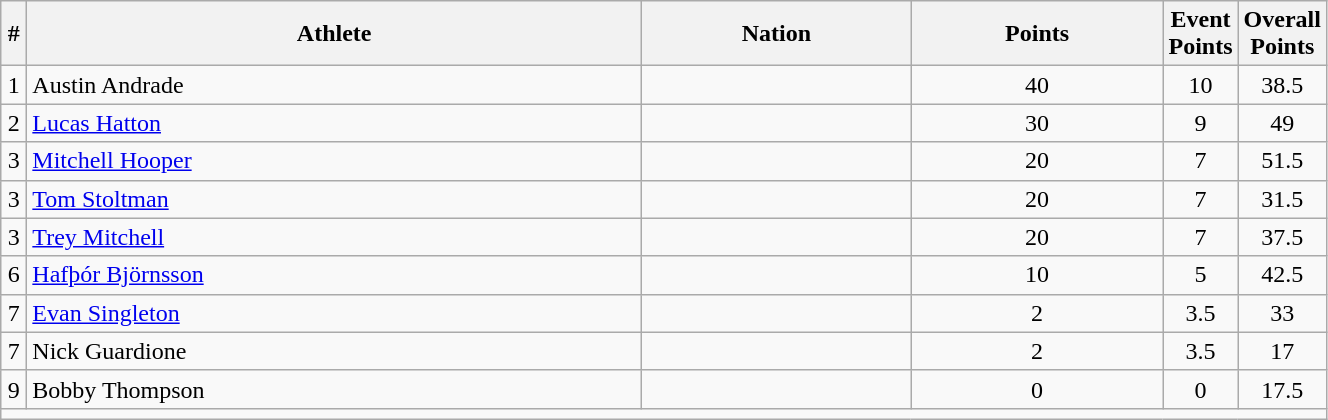<table class="wikitable sortable" style="text-align:center;width: 70%;">
<tr>
<th scope="col" style="width: 10px;">#</th>
<th scope="col">Athlete</th>
<th scope="col">Nation</th>
<th scope="col">Points</th>
<th scope="col" style="width: 10px;">Event Points</th>
<th scope="col" style="width: 10px;">Overall Points</th>
</tr>
<tr>
<td>1</td>
<td align=left>Austin Andrade</td>
<td align=left></td>
<td>40</td>
<td>10</td>
<td>38.5</td>
</tr>
<tr>
<td>2</td>
<td align=left><a href='#'>Lucas Hatton</a></td>
<td align=left></td>
<td>30</td>
<td>9</td>
<td>49</td>
</tr>
<tr>
<td>3</td>
<td align=left><a href='#'>Mitchell Hooper</a></td>
<td align=left></td>
<td>20</td>
<td>7</td>
<td>51.5</td>
</tr>
<tr>
<td>3</td>
<td align=left><a href='#'>Tom Stoltman</a></td>
<td align=left></td>
<td>20</td>
<td>7</td>
<td>31.5</td>
</tr>
<tr>
<td>3</td>
<td align=left><a href='#'>Trey Mitchell</a></td>
<td align=left></td>
<td>20</td>
<td>7</td>
<td>37.5</td>
</tr>
<tr>
<td>6</td>
<td align=left><a href='#'>Hafþór Björnsson</a></td>
<td align=left></td>
<td>10</td>
<td>5</td>
<td>42.5</td>
</tr>
<tr>
<td>7</td>
<td align=left><a href='#'>Evan Singleton</a></td>
<td align=left></td>
<td>2</td>
<td>3.5</td>
<td>33</td>
</tr>
<tr>
<td>7</td>
<td align=left>Nick Guardione</td>
<td align=left></td>
<td>2</td>
<td>3.5</td>
<td>17</td>
</tr>
<tr>
<td>9</td>
<td align=left>Bobby Thompson</td>
<td align=left></td>
<td>0</td>
<td>0</td>
<td>17.5</td>
</tr>
<tr class="sortbottom">
<td colspan="6"></td>
</tr>
</table>
